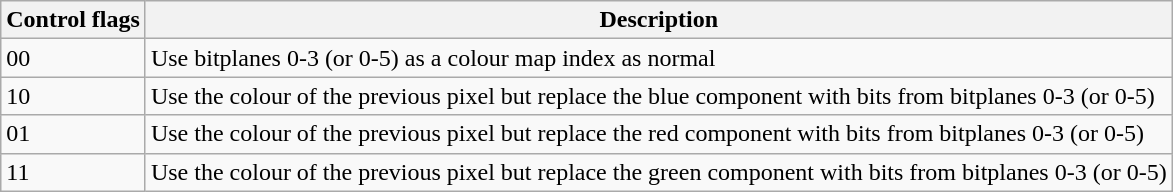<table class="wikitable">
<tr>
<th>Control flags</th>
<th>Description</th>
</tr>
<tr>
<td>00</td>
<td>Use bitplanes 0-3 (or 0-5) as a colour map index as normal</td>
</tr>
<tr>
<td>10</td>
<td>Use the colour of the previous pixel but replace the blue component with bits from bitplanes 0-3 (or 0-5)</td>
</tr>
<tr>
<td>01</td>
<td>Use the colour of the previous pixel but replace the red component with bits from bitplanes 0-3 (or 0-5)</td>
</tr>
<tr>
<td>11</td>
<td>Use the colour of the previous pixel but replace the green component with bits from bitplanes 0-3 (or 0-5)</td>
</tr>
</table>
